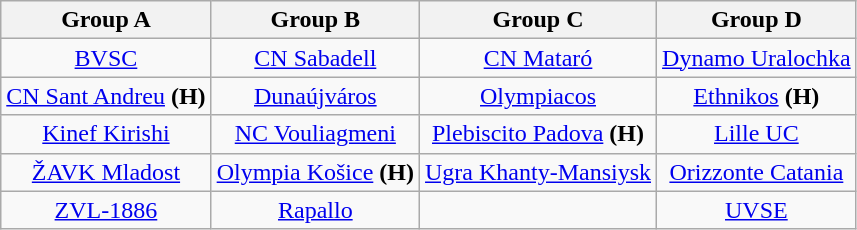<table class="wikitable" style="text-align:center;">
<tr>
<th>Group A</th>
<th>Group B</th>
<th>Group C</th>
<th>Group D</th>
</tr>
<tr>
<td> <a href='#'>BVSC</a></td>
<td> <a href='#'>CN Sabadell</a></td>
<td> <a href='#'>CN Mataró</a></td>
<td> <a href='#'>Dynamo Uralochka</a></td>
</tr>
<tr>
<td> <a href='#'>CN Sant Andreu</a> <strong>(H)</strong></td>
<td> <a href='#'>Dunaújváros</a></td>
<td> <a href='#'>Olympiacos</a></td>
<td> <a href='#'>Ethnikos</a> <strong>(H)</strong></td>
</tr>
<tr>
<td> <a href='#'>Kinef Kirishi</a></td>
<td> <a href='#'>NC Vouliagmeni</a></td>
<td> <a href='#'>Plebiscito Padova</a> <strong>(H)</strong></td>
<td> <a href='#'>Lille UC</a></td>
</tr>
<tr>
<td> <a href='#'>ŽAVK Mladost</a></td>
<td> <a href='#'>Olympia Košice</a> <strong>(H)</strong></td>
<td> <a href='#'>Ugra Khanty-Mansiysk</a></td>
<td> <a href='#'>Orizzonte Catania</a></td>
</tr>
<tr>
<td> <a href='#'>ZVL-1886</a></td>
<td> <a href='#'>Rapallo</a></td>
<td></td>
<td> <a href='#'>UVSE</a></td>
</tr>
</table>
